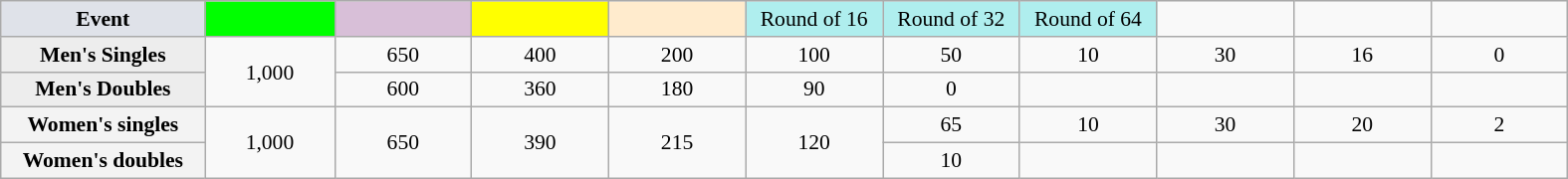<table class="wikitable" style="font-size:90%;text-align:center;">
<tr>
<td style="width:130px; background:#dfe2e9;"><strong>Event</strong></td>
<td style="width:80px; background:lime;"></td>
<td style="width:85px; background:thistle;"></td>
<td style="width:85px; background:#ff0;"></td>
<td style="width:85px; background:#ffebcd;"></td>
<td style="width:85px; background:#afeeee;">Round of 16</td>
<td style="width:85px; background:#afeeee;">Round of 32</td>
<td style="width:85px; background:#afeeee;">Round of 64</td>
<td width=85></td>
<td width=85></td>
<td width=85></td>
</tr>
<tr>
<th style="background:#ededed;">Men's Singles</th>
<td rowspan=2>1,000</td>
<td>650</td>
<td>400</td>
<td>200</td>
<td>100</td>
<td>50</td>
<td>10</td>
<td>30</td>
<td>16</td>
<td>0</td>
</tr>
<tr>
<th style="background:#ededed;">Men's Doubles</th>
<td>600</td>
<td>360</td>
<td>180</td>
<td>90</td>
<td>0</td>
<td></td>
<td></td>
<td></td>
<td></td>
</tr>
<tr>
<th style="background:#f3f3f3;">Women's singles</th>
<td rowspan="2">1,000</td>
<td rowspan="2">650</td>
<td rowspan="2">390</td>
<td rowspan="2">215</td>
<td rowspan="2">120</td>
<td>65</td>
<td>10</td>
<td>30</td>
<td>20</td>
<td>2</td>
</tr>
<tr>
<th style="background:#f3f3f3;">Women's doubles</th>
<td>10</td>
<td></td>
<td></td>
<td></td>
<td></td>
</tr>
</table>
